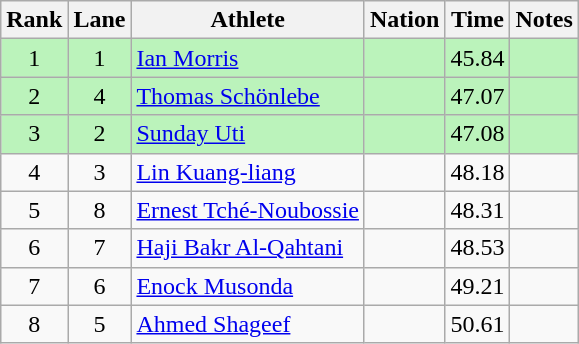<table class="wikitable sortable" style="text-align:center">
<tr>
<th>Rank</th>
<th>Lane</th>
<th>Athlete</th>
<th>Nation</th>
<th>Time</th>
<th>Notes</th>
</tr>
<tr style="background:#bbf3bb;">
<td>1</td>
<td>1</td>
<td align=left><a href='#'>Ian Morris</a></td>
<td align=left></td>
<td>45.84</td>
<td></td>
</tr>
<tr style="background:#bbf3bb;">
<td>2</td>
<td>4</td>
<td align=left><a href='#'>Thomas Schönlebe</a></td>
<td align=left></td>
<td>47.07</td>
<td></td>
</tr>
<tr style="background:#bbf3bb;">
<td>3</td>
<td>2</td>
<td align=left><a href='#'>Sunday Uti</a></td>
<td align=left></td>
<td>47.08</td>
<td></td>
</tr>
<tr>
<td>4</td>
<td>3</td>
<td align=left><a href='#'>Lin Kuang-liang</a></td>
<td align=left></td>
<td>48.18</td>
<td></td>
</tr>
<tr>
<td>5</td>
<td>8</td>
<td align=left><a href='#'>Ernest Tché-Noubossie</a></td>
<td align=left></td>
<td>48.31</td>
<td></td>
</tr>
<tr>
<td>6</td>
<td>7</td>
<td align=left><a href='#'>Haji Bakr Al-Qahtani</a></td>
<td align=left></td>
<td>48.53</td>
<td></td>
</tr>
<tr>
<td>7</td>
<td>6</td>
<td align=left><a href='#'>Enock Musonda</a></td>
<td align=left></td>
<td>49.21</td>
<td></td>
</tr>
<tr>
<td>8</td>
<td>5</td>
<td align=left><a href='#'>Ahmed Shageef</a></td>
<td align=left></td>
<td>50.61</td>
<td></td>
</tr>
</table>
